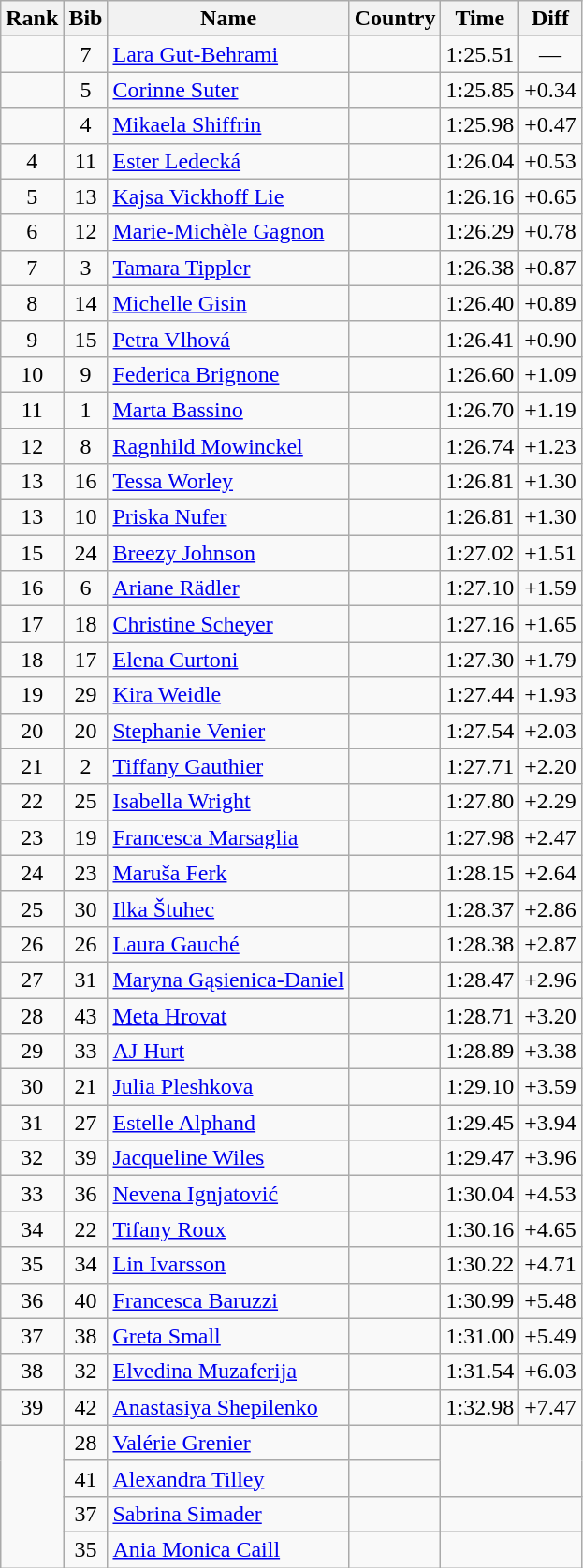<table class="wikitable sortable" style="text-align:center">
<tr>
<th>Rank</th>
<th>Bib</th>
<th>Name</th>
<th>Country</th>
<th>Time</th>
<th>Diff</th>
</tr>
<tr>
<td></td>
<td>7</td>
<td align=left><a href='#'>Lara Gut-Behrami</a></td>
<td align=left> </td>
<td>1:25.51</td>
<td>—</td>
</tr>
<tr>
<td></td>
<td>5</td>
<td align=left><a href='#'>Corinne Suter</a></td>
<td align=left> </td>
<td>1:25.85</td>
<td>+0.34</td>
</tr>
<tr>
<td></td>
<td>4</td>
<td align=left><a href='#'>Mikaela Shiffrin</a></td>
<td align=left></td>
<td>1:25.98</td>
<td>+0.47</td>
</tr>
<tr>
<td>4</td>
<td>11</td>
<td align=left><a href='#'>Ester Ledecká</a></td>
<td align=left></td>
<td>1:26.04</td>
<td>+0.53</td>
</tr>
<tr>
<td>5</td>
<td>13</td>
<td align=left><a href='#'>Kajsa Vickhoff Lie</a></td>
<td align=left></td>
<td>1:26.16</td>
<td>+0.65</td>
</tr>
<tr>
<td>6</td>
<td>12</td>
<td align=left><a href='#'>Marie-Michèle Gagnon</a></td>
<td align=left></td>
<td>1:26.29</td>
<td>+0.78</td>
</tr>
<tr>
<td>7</td>
<td>3</td>
<td align=left><a href='#'>Tamara Tippler</a></td>
<td align=left></td>
<td>1:26.38</td>
<td>+0.87</td>
</tr>
<tr>
<td>8</td>
<td>14</td>
<td align=left><a href='#'>Michelle Gisin</a></td>
<td align=left> </td>
<td>1:26.40</td>
<td>+0.89</td>
</tr>
<tr>
<td>9</td>
<td>15</td>
<td align=left><a href='#'>Petra Vlhová</a></td>
<td align=left></td>
<td>1:26.41</td>
<td>+0.90</td>
</tr>
<tr>
<td>10</td>
<td>9</td>
<td align=left><a href='#'>Federica Brignone</a></td>
<td align=left></td>
<td>1:26.60</td>
<td>+1.09</td>
</tr>
<tr>
<td>11</td>
<td>1</td>
<td align=left><a href='#'>Marta Bassino</a></td>
<td align=left></td>
<td>1:26.70</td>
<td>+1.19</td>
</tr>
<tr>
<td>12</td>
<td>8</td>
<td align=left><a href='#'>Ragnhild Mowinckel</a></td>
<td align=left></td>
<td>1:26.74</td>
<td>+1.23</td>
</tr>
<tr>
<td>13</td>
<td>16</td>
<td align=left><a href='#'>Tessa Worley</a></td>
<td align=left></td>
<td>1:26.81</td>
<td>+1.30</td>
</tr>
<tr>
<td>13</td>
<td>10</td>
<td align=left><a href='#'>Priska Nufer</a></td>
<td align=left> </td>
<td>1:26.81</td>
<td>+1.30</td>
</tr>
<tr>
<td>15</td>
<td>24</td>
<td align=left><a href='#'>Breezy Johnson</a></td>
<td align=left></td>
<td>1:27.02</td>
<td>+1.51</td>
</tr>
<tr>
<td>16</td>
<td>6</td>
<td align=left><a href='#'>Ariane Rädler</a></td>
<td align=left></td>
<td>1:27.10</td>
<td>+1.59</td>
</tr>
<tr>
<td>17</td>
<td>18</td>
<td align=left><a href='#'>Christine Scheyer</a></td>
<td align=left></td>
<td>1:27.16</td>
<td>+1.65</td>
</tr>
<tr>
<td>18</td>
<td>17</td>
<td align=left><a href='#'>Elena Curtoni</a></td>
<td align=left></td>
<td>1:27.30</td>
<td>+1.79</td>
</tr>
<tr>
<td>19</td>
<td>29</td>
<td align=left><a href='#'>Kira Weidle</a></td>
<td align=left></td>
<td>1:27.44</td>
<td>+1.93</td>
</tr>
<tr>
<td>20</td>
<td>20</td>
<td align=left><a href='#'>Stephanie Venier</a></td>
<td align=left></td>
<td>1:27.54</td>
<td>+2.03</td>
</tr>
<tr>
<td>21</td>
<td>2</td>
<td align=left><a href='#'>Tiffany Gauthier</a></td>
<td align=left></td>
<td>1:27.71</td>
<td>+2.20</td>
</tr>
<tr>
<td>22</td>
<td>25</td>
<td align=left><a href='#'>Isabella Wright</a></td>
<td align=left></td>
<td>1:27.80</td>
<td>+2.29</td>
</tr>
<tr>
<td>23</td>
<td>19</td>
<td align=left><a href='#'>Francesca Marsaglia</a></td>
<td align=left></td>
<td>1:27.98</td>
<td>+2.47</td>
</tr>
<tr>
<td>24</td>
<td>23</td>
<td align=left><a href='#'>Maruša Ferk</a></td>
<td align=left></td>
<td>1:28.15</td>
<td>+2.64</td>
</tr>
<tr>
<td>25</td>
<td>30</td>
<td align=left><a href='#'>Ilka Štuhec</a></td>
<td align=left></td>
<td>1:28.37</td>
<td>+2.86</td>
</tr>
<tr>
<td>26</td>
<td>26</td>
<td align=left><a href='#'>Laura Gauché</a></td>
<td align=left></td>
<td>1:28.38</td>
<td>+2.87</td>
</tr>
<tr>
<td>27</td>
<td>31</td>
<td align=left><a href='#'>Maryna Gąsienica-Daniel</a></td>
<td align=left></td>
<td>1:28.47</td>
<td>+2.96</td>
</tr>
<tr>
<td>28</td>
<td>43</td>
<td align=left><a href='#'>Meta Hrovat</a></td>
<td align=left></td>
<td>1:28.71</td>
<td>+3.20</td>
</tr>
<tr>
<td>29</td>
<td>33</td>
<td align=left><a href='#'>AJ Hurt</a></td>
<td align=left></td>
<td>1:28.89</td>
<td>+3.38</td>
</tr>
<tr>
<td>30</td>
<td>21</td>
<td align=left><a href='#'>Julia Pleshkova</a></td>
<td align=left></td>
<td>1:29.10</td>
<td>+3.59</td>
</tr>
<tr>
<td>31</td>
<td>27</td>
<td align=left><a href='#'>Estelle Alphand</a></td>
<td align=left></td>
<td>1:29.45</td>
<td>+3.94</td>
</tr>
<tr>
<td>32</td>
<td>39</td>
<td align=left><a href='#'>Jacqueline Wiles</a></td>
<td align=left></td>
<td>1:29.47</td>
<td>+3.96</td>
</tr>
<tr>
<td>33</td>
<td>36</td>
<td align=left><a href='#'>Nevena Ignjatović</a></td>
<td align=left></td>
<td>1:30.04</td>
<td>+4.53</td>
</tr>
<tr>
<td>34</td>
<td>22</td>
<td align=left><a href='#'>Tifany Roux</a></td>
<td align=left></td>
<td>1:30.16</td>
<td>+4.65</td>
</tr>
<tr>
<td>35</td>
<td>34</td>
<td align=left><a href='#'>Lin Ivarsson</a></td>
<td align=left></td>
<td>1:30.22</td>
<td>+4.71</td>
</tr>
<tr>
<td>36</td>
<td>40</td>
<td align=left><a href='#'>Francesca Baruzzi</a></td>
<td align=left></td>
<td>1:30.99</td>
<td>+5.48</td>
</tr>
<tr>
<td>37</td>
<td>38</td>
<td align=left><a href='#'>Greta Small</a></td>
<td align=left></td>
<td>1:31.00</td>
<td>+5.49</td>
</tr>
<tr>
<td>38</td>
<td>32</td>
<td align=left><a href='#'>Elvedina Muzaferija</a></td>
<td align=left></td>
<td>1:31.54</td>
<td>+6.03</td>
</tr>
<tr>
<td>39</td>
<td>42</td>
<td align=left><a href='#'>Anastasiya Shepilenko</a></td>
<td align=left></td>
<td>1:32.98</td>
<td>+7.47</td>
</tr>
<tr>
<td rowspan=4></td>
<td>28</td>
<td align=left><a href='#'>Valérie Grenier</a></td>
<td align=left></td>
<td colspan=2 rowspan=2></td>
</tr>
<tr>
<td>41</td>
<td align=left><a href='#'>Alexandra Tilley</a></td>
<td align=left></td>
</tr>
<tr>
<td>37</td>
<td align=left><a href='#'>Sabrina Simader</a></td>
<td align=left></td>
<td colspan=2></td>
</tr>
<tr>
<td>35</td>
<td align=left><a href='#'>Ania Monica Caill</a></td>
<td align=left></td>
<td colspan=2></td>
</tr>
</table>
